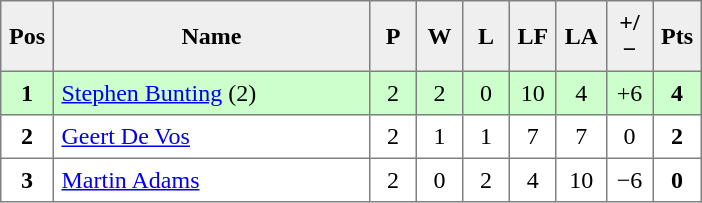<table style=border-collapse:collapse border=1 cellspacing=0 cellpadding=5>
<tr align=center bgcolor=#efefef>
<th width=20>Pos</th>
<th width=200>Name</th>
<th width=20>P</th>
<th width=20>W</th>
<th width=20>L</th>
<th width=20>LF</th>
<th width=20>LA</th>
<th width=20>+/−</th>
<th width=20>Pts</th>
</tr>
<tr align=center style="background: #ccffcc;">
<td><strong>1</strong></td>
<td align="left"> <a href='#'>Stephen Bunting</a> (2)</td>
<td>2</td>
<td>2</td>
<td>0</td>
<td>10</td>
<td>4</td>
<td>+6</td>
<td><strong>4</strong></td>
</tr>
<tr align=center>
<td><strong>2</strong></td>
<td align="left"> <a href='#'>Geert De Vos</a></td>
<td>2</td>
<td>1</td>
<td>1</td>
<td>7</td>
<td>7</td>
<td>0</td>
<td><strong>2</strong></td>
</tr>
<tr align=center>
<td><strong>3</strong></td>
<td align="left"> <a href='#'>Martin Adams</a></td>
<td>2</td>
<td>0</td>
<td>2</td>
<td>4</td>
<td>10</td>
<td>−6</td>
<td><strong>0</strong></td>
</tr>
</table>
